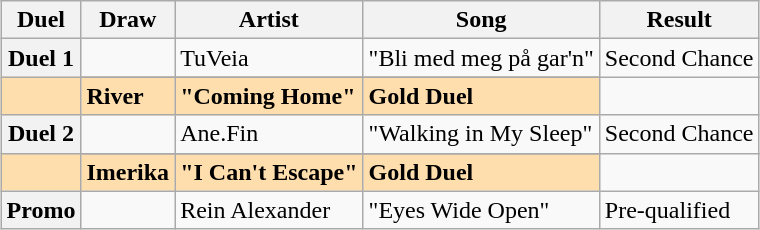<table class="wikitable sortable" style="margin:1em auto 1em auto">
<tr>
<th scope="col">Duel</th>
<th scope="col">Draw</th>
<th scope="col">Artist</th>
<th scope="col">Song</th>
<th scope="col">Result</th>
</tr>
<tr>
<th scope="row" rowspan="2">Duel 1</th>
<td></td>
<td>TuVeia</td>
<td>"Bli med meg på gar'n"</td>
<td>Second Chance</td>
</tr>
<tr>
</tr>
<tr style="background: navajowhite; font-weight: bold;">
<td></td>
<td>River</td>
<td>"Coming Home"</td>
<td>Gold Duel</td>
</tr>
<tr>
<th scope="row" rowspan="2">Duel 2</th>
<td></td>
<td>Ane.Fin</td>
<td>"Walking in My Sleep"</td>
<td>Second Chance</td>
</tr>
<tr>
</tr>
<tr style="background: navajowhite; font-weight: bold;">
<td></td>
<td>Imerika</td>
<td>"I Can't Escape"</td>
<td>Gold Duel</td>
</tr>
<tr>
<th scope="row">Promo</th>
<td></td>
<td>Rein Alexander</td>
<td>"Eyes Wide Open"</td>
<td>Pre-qualified</td>
</tr>
</table>
